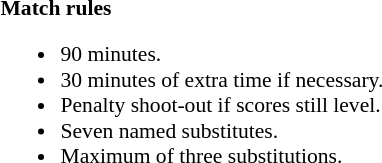<table width=100% style="font-size: 90%">
<tr>
<td style="width:60%; vertical-align:top;"><br><strong>Match rules</strong><ul><li>90 minutes.</li><li>30 minutes of extra time if necessary.</li><li>Penalty shoot-out if scores still level.</li><li>Seven named substitutes.</li><li>Maximum of three substitutions.</li></ul></td>
</tr>
</table>
